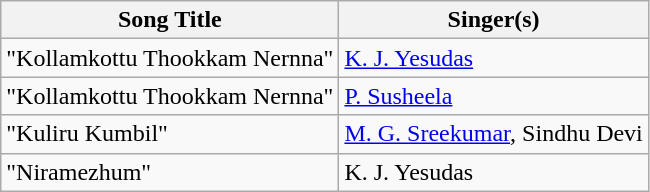<table class="wikitable">
<tr>
<th>Song Title</th>
<th>Singer(s)</th>
</tr>
<tr>
<td>"Kollamkottu Thookkam Nernna"</td>
<td><a href='#'>K. J. Yesudas</a></td>
</tr>
<tr>
<td>"Kollamkottu Thookkam Nernna"</td>
<td><a href='#'>P. Susheela</a></td>
</tr>
<tr>
<td>"Kuliru Kumbil"</td>
<td><a href='#'>M. G. Sreekumar</a>, Sindhu Devi</td>
</tr>
<tr>
<td>"Niramezhum"</td>
<td>K. J. Yesudas</td>
</tr>
</table>
